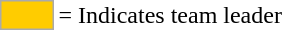<table>
<tr>
<td style="background:#fc0; border:1px solid #aaa; width:2em;"></td>
<td>= Indicates team leader</td>
</tr>
</table>
